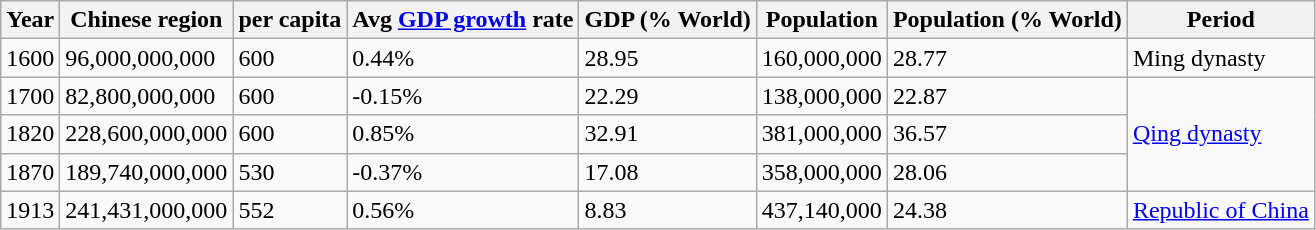<table class="wikitable">
<tr>
<th>Year</th>
<th>Chinese region</th>
<th>per capita</th>
<th>Avg <a href='#'>GDP growth</a> rate</th>
<th>GDP (% World)</th>
<th>Population</th>
<th>Population (% World)</th>
<th>Period</th>
</tr>
<tr>
<td>1600</td>
<td>96,000,000,000</td>
<td>600</td>
<td>0.44%</td>
<td>28.95</td>
<td>160,000,000</td>
<td>28.77</td>
<td>Ming dynasty</td>
</tr>
<tr>
<td>1700</td>
<td>82,800,000,000</td>
<td>600</td>
<td>-0.15%</td>
<td>22.29</td>
<td>138,000,000</td>
<td>22.87</td>
<td rowspan="3"><a href='#'>Qing dynasty</a></td>
</tr>
<tr>
<td>1820</td>
<td>228,600,000,000</td>
<td>600</td>
<td>0.85%</td>
<td>32.91</td>
<td>381,000,000</td>
<td>36.57</td>
</tr>
<tr>
<td>1870</td>
<td>189,740,000,000</td>
<td>530</td>
<td>-0.37%</td>
<td>17.08</td>
<td>358,000,000</td>
<td>28.06</td>
</tr>
<tr>
<td>1913</td>
<td>241,431,000,000</td>
<td>552</td>
<td>0.56%</td>
<td>8.83</td>
<td>437,140,000</td>
<td>24.38</td>
<td><a href='#'>Republic of China</a></td>
</tr>
</table>
